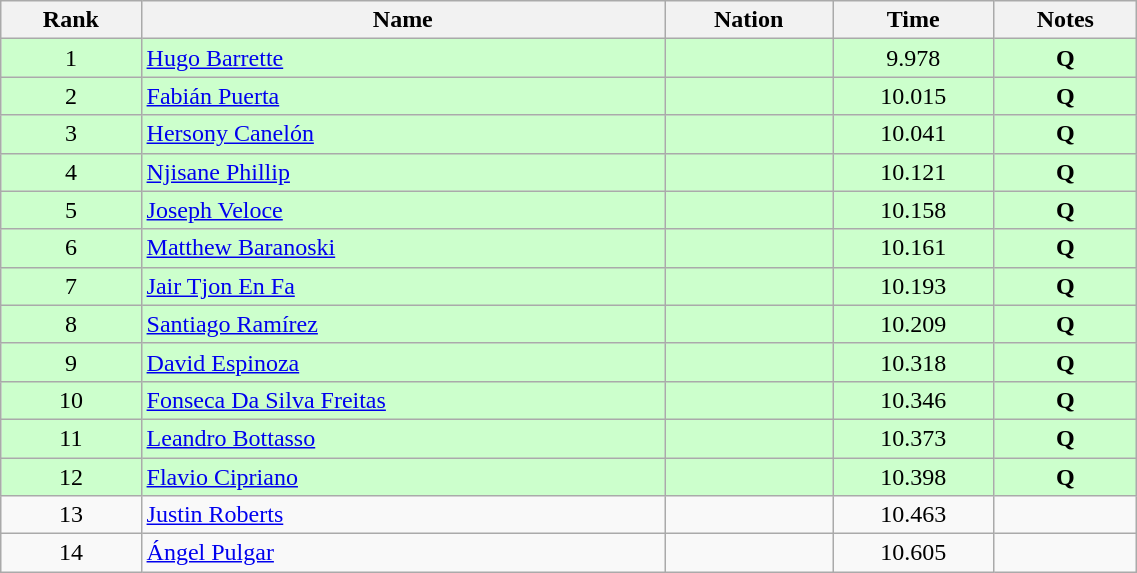<table class="wikitable sortable" style="text-align:center" width=60%>
<tr>
<th>Rank</th>
<th>Name</th>
<th>Nation</th>
<th>Time</th>
<th>Notes</th>
</tr>
<tr bgcolor=ccffcc>
<td>1</td>
<td align=left><a href='#'>Hugo Barrette</a></td>
<td align=left></td>
<td>9.978</td>
<td><strong>Q</strong></td>
</tr>
<tr bgcolor=ccffcc>
<td>2</td>
<td align=left><a href='#'>Fabián Puerta</a></td>
<td align=left></td>
<td>10.015</td>
<td><strong>Q</strong></td>
</tr>
<tr bgcolor=ccffcc>
<td>3</td>
<td align=left><a href='#'>Hersony Canelón</a></td>
<td align=left></td>
<td>10.041</td>
<td><strong>Q</strong></td>
</tr>
<tr bgcolor=ccffcc>
<td>4</td>
<td align=left><a href='#'>Njisane Phillip</a></td>
<td align=left></td>
<td>10.121</td>
<td><strong>Q</strong></td>
</tr>
<tr bgcolor=ccffcc>
<td>5</td>
<td align=left><a href='#'>Joseph Veloce</a></td>
<td align=left></td>
<td>10.158</td>
<td><strong>Q</strong></td>
</tr>
<tr bgcolor=ccffcc>
<td>6</td>
<td align=left><a href='#'>Matthew Baranoski</a></td>
<td align=left></td>
<td>10.161</td>
<td><strong>Q</strong></td>
</tr>
<tr bgcolor=ccffcc>
<td>7</td>
<td align=left><a href='#'>Jair Tjon En Fa</a></td>
<td align=left></td>
<td>10.193</td>
<td><strong>Q</strong></td>
</tr>
<tr bgcolor=ccffcc>
<td>8</td>
<td align=left><a href='#'>Santiago Ramírez</a></td>
<td align=left></td>
<td>10.209</td>
<td><strong>Q</strong></td>
</tr>
<tr bgcolor=ccffcc>
<td>9</td>
<td align=left><a href='#'>David Espinoza</a></td>
<td align=left></td>
<td>10.318</td>
<td><strong>Q</strong></td>
</tr>
<tr bgcolor=ccffcc>
<td>10</td>
<td align=left><a href='#'>Fonseca Da Silva Freitas</a></td>
<td align=left></td>
<td>10.346</td>
<td><strong>Q</strong></td>
</tr>
<tr bgcolor=ccffcc>
<td>11</td>
<td align=left><a href='#'>Leandro Bottasso</a></td>
<td align=left></td>
<td>10.373</td>
<td><strong>Q</strong></td>
</tr>
<tr bgcolor=ccffcc>
<td>12</td>
<td align=left><a href='#'>Flavio Cipriano</a></td>
<td align=left></td>
<td>10.398</td>
<td><strong>Q</strong></td>
</tr>
<tr>
<td>13</td>
<td align=left><a href='#'>Justin Roberts</a></td>
<td align=left></td>
<td>10.463</td>
<td></td>
</tr>
<tr>
<td>14</td>
<td align=left><a href='#'>Ángel Pulgar</a></td>
<td align=left></td>
<td>10.605</td>
<td></td>
</tr>
</table>
